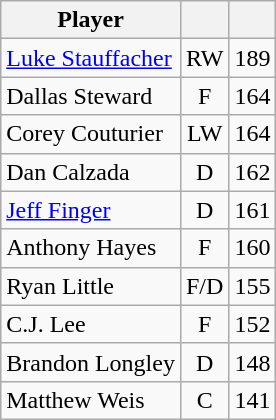<table class="wikitable" style="text-align:center;">
<tr>
<th>Player</th>
<th></th>
<th></th>
</tr>
<tr>
<td align="left"><a href='#'>Luke Stauffacher</a></td>
<td>RW</td>
<td>189</td>
</tr>
<tr>
<td align="left">Dallas Steward</td>
<td>F</td>
<td>164</td>
</tr>
<tr>
<td align="left">Corey Couturier</td>
<td>LW</td>
<td>164</td>
</tr>
<tr>
<td align="left">Dan Calzada</td>
<td>D</td>
<td>162</td>
</tr>
<tr>
<td align="left"><a href='#'>Jeff Finger</a></td>
<td>D</td>
<td>161</td>
</tr>
<tr>
<td align="left">Anthony Hayes</td>
<td>F</td>
<td>160</td>
</tr>
<tr>
<td align="left">Ryan Little</td>
<td>F/D</td>
<td>155</td>
</tr>
<tr>
<td align="left">C.J. Lee</td>
<td>F</td>
<td>152</td>
</tr>
<tr>
<td align="left">Brandon Longley</td>
<td>D</td>
<td>148</td>
</tr>
<tr>
<td align="left">Matthew Weis</td>
<td>C</td>
<td>141</td>
</tr>
</table>
